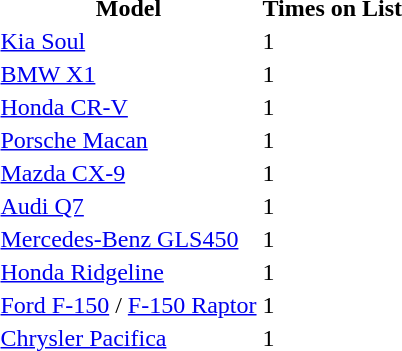<table>
<tr>
<th>Model</th>
<th>Times on List</th>
</tr>
<tr>
<td><a href='#'>Kia Soul</a></td>
<td>1</td>
</tr>
<tr>
<td><a href='#'>BMW X1</a></td>
<td>1</td>
</tr>
<tr>
<td><a href='#'>Honda CR-V</a></td>
<td>1</td>
</tr>
<tr>
<td><a href='#'>Porsche Macan</a></td>
<td>1</td>
</tr>
<tr>
<td><a href='#'>Mazda CX-9</a></td>
<td>1</td>
</tr>
<tr>
<td><a href='#'>Audi Q7</a></td>
<td>1</td>
</tr>
<tr>
<td><a href='#'>Mercedes-Benz GLS450</a></td>
<td>1</td>
</tr>
<tr>
<td><a href='#'>Honda Ridgeline</a></td>
<td>1</td>
</tr>
<tr>
<td><a href='#'>Ford F-150</a> / <a href='#'>F-150 Raptor</a></td>
<td>1</td>
</tr>
<tr>
<td><a href='#'>Chrysler Pacifica</a></td>
<td>1</td>
</tr>
</table>
